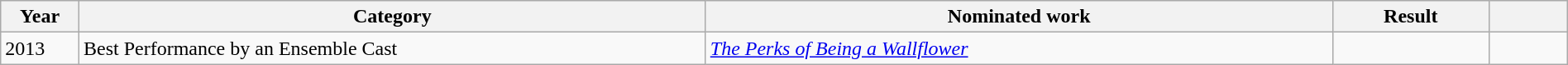<table class="wikitable plainrowheaders" style="width:100%;">
<tr>
<th scope="col" style="width:5%;">Year</th>
<th scope="col" style="width:40%;">Category</th>
<th scope="col" style="width:40%;">Nominated work</th>
<th scope="col" style="width:10%;">Result</th>
<th scope="col" style="width:5%;"></th>
</tr>
<tr>
<td>2013</td>
<td>Best Performance by an Ensemble Cast</td>
<td><a href='#'><em>The Perks of Being a Wallflower</em></a></td>
<td></td>
<td></td>
</tr>
</table>
